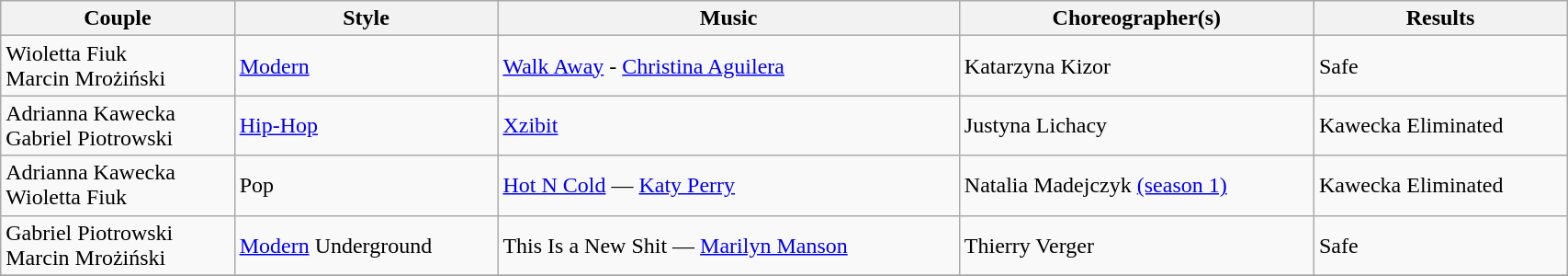<table class="wikitable" width="90%">
<tr>
<th>Couple</th>
<th>Style</th>
<th>Music</th>
<th>Choreographer(s)</th>
<th>Results</th>
</tr>
<tr>
<td>Wioletta Fiuk<br>Marcin Mrożiński</td>
<td><a href='#'>Modern</a></td>
<td><a href='#'>Walk Away</a> - <a href='#'>Christina Aguilera</a></td>
<td>Katarzyna Kizor</td>
<td>Safe</td>
</tr>
<tr>
<td>Adrianna Kawecka<br>Gabriel Piotrowski</td>
<td><a href='#'>Hip-Hop</a></td>
<td><a href='#'>Xzibit</a></td>
<td>Justyna Lichacy</td>
<td>Kawecka Eliminated</td>
</tr>
<tr>
<td>Adrianna Kawecka<br>Wioletta Fiuk</td>
<td>Pop</td>
<td><a href='#'>Hot N Cold</a> — <a href='#'>Katy Perry</a></td>
<td>Natalia Madejczyk <a href='#'>(season 1)</a></td>
<td>Kawecka Eliminated</td>
</tr>
<tr>
<td>Gabriel Piotrowski<br>Marcin Mrożiński</td>
<td><a href='#'>Modern</a> Underground</td>
<td>This Is a New Shit — <a href='#'>Marilyn Manson</a></td>
<td>Thierry Verger</td>
<td>Safe</td>
</tr>
<tr>
</tr>
</table>
